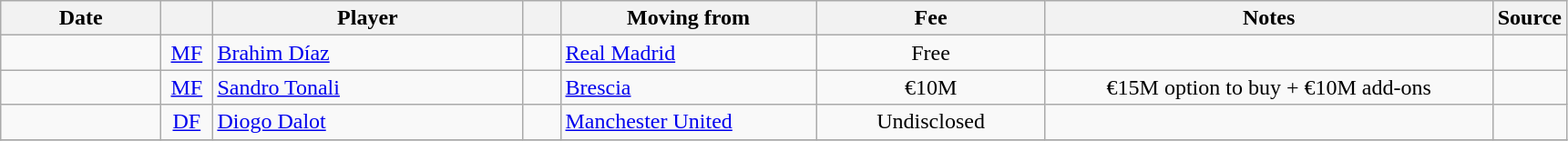<table class="wikitable sortable">
<tr>
<th style="width:110px">Date</th>
<th style="width:30px"></th>
<th style="width:220px">Player</th>
<th style="width:20px"></th>
<th style="width:180px">Moving from</th>
<th style="width:160px">Fee</th>
<th style="width:320px" class="unsortable">Notes</th>
<th style="width:35px">Source</th>
</tr>
<tr>
<td></td>
<td style="text-align:center"><a href='#'>MF</a></td>
<td> <a href='#'>Brahim Díaz</a></td>
<td style="text-align:center"></td>
<td> <a href='#'>Real Madrid</a></td>
<td style="text-align:center">Free</td>
<td style="text-align:center"></td>
<td></td>
</tr>
<tr>
<td></td>
<td style="text-align:center"><a href='#'>MF</a></td>
<td> <a href='#'>Sandro Tonali</a></td>
<td style="text-align:center"></td>
<td> <a href='#'>Brescia</a></td>
<td style="text-align:center">€10M</td>
<td style="text-align:center">€15M option to buy + €10M add-ons</td>
<td></td>
</tr>
<tr>
<td></td>
<td style="text-align:center"><a href='#'>DF</a></td>
<td> <a href='#'>Diogo Dalot</a></td>
<td style="text-align:center"></td>
<td> <a href='#'>Manchester United</a></td>
<td style="text-align:center">Undisclosed</td>
<td style="text-align:center"></td>
<td></td>
</tr>
<tr>
</tr>
</table>
